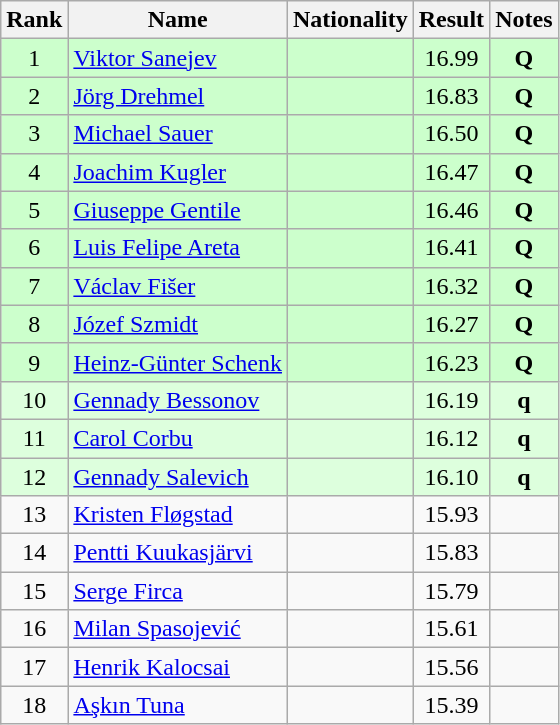<table class="wikitable sortable" style="text-align:center">
<tr>
<th>Rank</th>
<th>Name</th>
<th>Nationality</th>
<th>Result</th>
<th>Notes</th>
</tr>
<tr bgcolor=ccffcc>
<td>1</td>
<td align=left><a href='#'>Viktor Sanejev</a></td>
<td align=left></td>
<td>16.99</td>
<td><strong>Q</strong></td>
</tr>
<tr bgcolor=ccffcc>
<td>2</td>
<td align=left><a href='#'>Jörg Drehmel</a></td>
<td align=left></td>
<td>16.83</td>
<td><strong>Q</strong></td>
</tr>
<tr bgcolor=ccffcc>
<td>3</td>
<td align=left><a href='#'>Michael Sauer</a></td>
<td align=left></td>
<td>16.50</td>
<td><strong>Q</strong></td>
</tr>
<tr bgcolor=ccffcc>
<td>4</td>
<td align=left><a href='#'>Joachim Kugler</a></td>
<td align=left></td>
<td>16.47</td>
<td><strong>Q</strong></td>
</tr>
<tr bgcolor=ccffcc>
<td>5</td>
<td align=left><a href='#'>Giuseppe Gentile</a></td>
<td align=left></td>
<td>16.46</td>
<td><strong>Q</strong></td>
</tr>
<tr bgcolor=ccffcc>
<td>6</td>
<td align=left><a href='#'>Luis Felipe Areta</a></td>
<td align=left></td>
<td>16.41</td>
<td><strong>Q</strong></td>
</tr>
<tr bgcolor=ccffcc>
<td>7</td>
<td align=left><a href='#'>Václav Fišer</a></td>
<td align=left></td>
<td>16.32</td>
<td><strong>Q</strong></td>
</tr>
<tr bgcolor=ccffcc>
<td>8</td>
<td align=left><a href='#'>Józef Szmidt</a></td>
<td align=left></td>
<td>16.27</td>
<td><strong>Q</strong></td>
</tr>
<tr bgcolor=ccffcc>
<td>9</td>
<td align=left><a href='#'>Heinz-Günter Schenk</a></td>
<td align=left></td>
<td>16.23</td>
<td><strong>Q</strong></td>
</tr>
<tr bgcolor=ddffdd>
<td>10</td>
<td align=left><a href='#'>Gennady Bessonov</a></td>
<td align=left></td>
<td>16.19</td>
<td><strong>q</strong></td>
</tr>
<tr bgcolor=ddffdd>
<td>11</td>
<td align=left><a href='#'>Carol Corbu</a></td>
<td align=left></td>
<td>16.12</td>
<td><strong>q</strong></td>
</tr>
<tr bgcolor=ddffdd>
<td>12</td>
<td align=left><a href='#'>Gennady Salevich</a></td>
<td align=left></td>
<td>16.10</td>
<td><strong>q</strong></td>
</tr>
<tr>
<td>13</td>
<td align=left><a href='#'>Kristen Fløgstad</a></td>
<td align=left></td>
<td>15.93</td>
<td></td>
</tr>
<tr>
<td>14</td>
<td align=left><a href='#'>Pentti Kuukasjärvi</a></td>
<td align=left></td>
<td>15.83</td>
<td></td>
</tr>
<tr>
<td>15</td>
<td align=left><a href='#'>Serge Firca</a></td>
<td align=left></td>
<td>15.79</td>
<td></td>
</tr>
<tr>
<td>16</td>
<td align=left><a href='#'>Milan Spasojević</a></td>
<td align=left></td>
<td>15.61</td>
<td></td>
</tr>
<tr>
<td>17</td>
<td align=left><a href='#'>Henrik Kalocsai</a></td>
<td align=left></td>
<td>15.56</td>
<td></td>
</tr>
<tr>
<td>18</td>
<td align=left><a href='#'>Aşkın Tuna</a></td>
<td align=left></td>
<td>15.39</td>
<td></td>
</tr>
</table>
